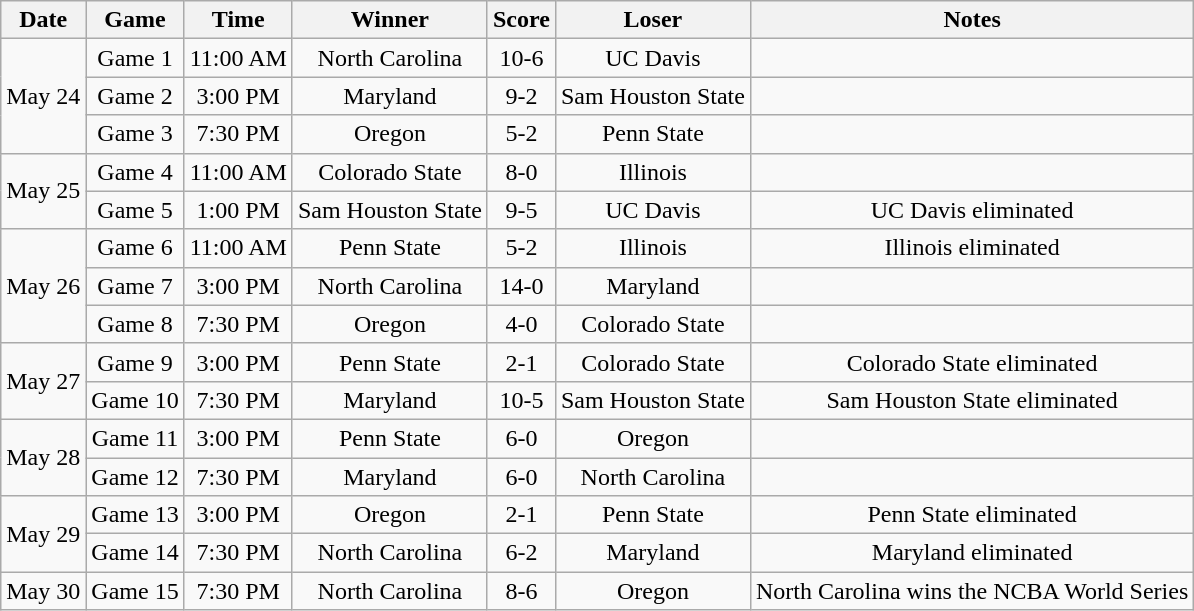<table class="wikitable">
<tr align="center">
<th>Date</th>
<th>Game</th>
<th>Time</th>
<th>Winner</th>
<th>Score</th>
<th>Loser</th>
<th>Notes</th>
</tr>
<tr align="center">
<td rowspan=3>May 24</td>
<td>Game 1</td>
<td>11:00 AM</td>
<td>North Carolina</td>
<td>10-6</td>
<td>UC Davis</td>
<td></td>
</tr>
<tr align="center">
<td>Game 2</td>
<td>3:00 PM</td>
<td>Maryland</td>
<td>9-2</td>
<td>Sam Houston State</td>
<td></td>
</tr>
<tr align="center">
<td>Game 3</td>
<td>7:30 PM</td>
<td>Oregon</td>
<td>5-2</td>
<td>Penn State</td>
<td></td>
</tr>
<tr align="center">
<td rowspan=2>May 25</td>
<td>Game 4</td>
<td>11:00 AM</td>
<td>Colorado State</td>
<td>8-0</td>
<td>Illinois</td>
<td></td>
</tr>
<tr align="center">
<td>Game 5</td>
<td>1:00 PM</td>
<td>Sam Houston State</td>
<td>9-5</td>
<td>UC Davis</td>
<td>UC Davis eliminated</td>
</tr>
<tr align="center">
<td rowspan=3>May 26</td>
<td>Game 6</td>
<td>11:00 AM</td>
<td>Penn State</td>
<td>5-2</td>
<td>Illinois</td>
<td>Illinois eliminated</td>
</tr>
<tr align="center">
<td>Game 7</td>
<td>3:00 PM</td>
<td>North Carolina</td>
<td>14-0</td>
<td>Maryland</td>
<td></td>
</tr>
<tr align="center">
<td>Game 8</td>
<td>7:30 PM</td>
<td>Oregon</td>
<td>4-0</td>
<td>Colorado State</td>
<td></td>
</tr>
<tr align="center">
<td rowspan=2>May 27</td>
<td>Game 9</td>
<td>3:00 PM</td>
<td>Penn State</td>
<td>2-1</td>
<td>Colorado State</td>
<td>Colorado State eliminated</td>
</tr>
<tr align="center">
<td>Game 10</td>
<td>7:30 PM</td>
<td>Maryland</td>
<td>10-5</td>
<td>Sam Houston State</td>
<td>Sam Houston State eliminated</td>
</tr>
<tr align="center">
<td rowspan=2>May 28</td>
<td>Game 11</td>
<td>3:00 PM</td>
<td>Penn State</td>
<td>6-0</td>
<td>Oregon</td>
<td></td>
</tr>
<tr align="center">
<td>Game 12</td>
<td>7:30 PM</td>
<td>Maryland</td>
<td>6-0</td>
<td>North Carolina</td>
<td></td>
</tr>
<tr align="center">
<td rowspan=2>May 29</td>
<td>Game 13</td>
<td>3:00 PM</td>
<td>Oregon</td>
<td>2-1</td>
<td>Penn State</td>
<td>Penn State eliminated</td>
</tr>
<tr align="center">
<td>Game 14</td>
<td>7:30 PM</td>
<td>North Carolina</td>
<td>6-2</td>
<td>Maryland</td>
<td>Maryland eliminated</td>
</tr>
<tr align="center">
<td>May 30</td>
<td>Game 15</td>
<td>7:30 PM</td>
<td>North Carolina</td>
<td>8-6</td>
<td>Oregon</td>
<td>North Carolina wins the NCBA World Series</td>
</tr>
</table>
